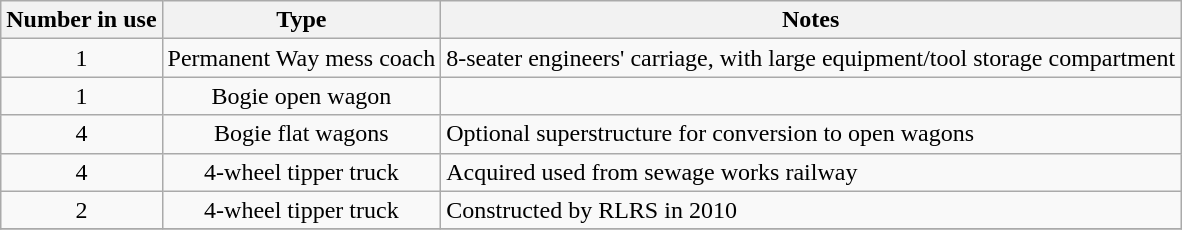<table class="sort wikitable sortable">
<tr>
<th>Number in use</th>
<th>Type</th>
<th>Notes</th>
</tr>
<tr>
<td align=center>1</td>
<td align=center>Permanent Way mess coach</td>
<td align=left>8-seater engineers' carriage, with large equipment/tool storage compartment</td>
</tr>
<tr>
<td align=center>1</td>
<td align=center>Bogie open wagon</td>
<td align=left></td>
</tr>
<tr>
<td align=center>4</td>
<td align=center>Bogie flat wagons</td>
<td align=left>Optional superstructure for conversion to open wagons</td>
</tr>
<tr>
<td align=center>4</td>
<td align=center>4-wheel tipper truck</td>
<td align=left>Acquired used from sewage works railway</td>
</tr>
<tr>
<td align=center>2</td>
<td align=center>4-wheel tipper truck</td>
<td align=left>Constructed by RLRS in 2010</td>
</tr>
<tr>
</tr>
</table>
